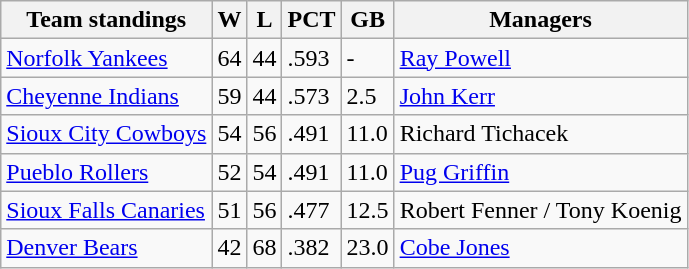<table class="wikitable">
<tr>
<th>Team standings</th>
<th>W</th>
<th>L</th>
<th>PCT</th>
<th>GB</th>
<th>Managers</th>
</tr>
<tr>
<td><a href='#'>Norfolk Yankees</a></td>
<td>64</td>
<td>44</td>
<td>.593</td>
<td>-</td>
<td><a href='#'>Ray Powell</a></td>
</tr>
<tr>
<td><a href='#'>Cheyenne Indians</a></td>
<td>59</td>
<td>44</td>
<td>.573</td>
<td>2.5</td>
<td><a href='#'>John Kerr</a></td>
</tr>
<tr>
<td><a href='#'>Sioux City Cowboys</a></td>
<td>54</td>
<td>56</td>
<td>.491</td>
<td>11.0</td>
<td>Richard Tichacek</td>
</tr>
<tr>
<td><a href='#'>Pueblo Rollers</a></td>
<td>52</td>
<td>54</td>
<td>.491</td>
<td>11.0</td>
<td><a href='#'>Pug Griffin</a></td>
</tr>
<tr>
<td><a href='#'>Sioux Falls Canaries</a></td>
<td>51</td>
<td>56</td>
<td>.477</td>
<td>12.5</td>
<td>Robert Fenner / Tony Koenig</td>
</tr>
<tr>
<td><a href='#'>Denver Bears</a></td>
<td>42</td>
<td>68</td>
<td>.382</td>
<td>23.0</td>
<td><a href='#'>Cobe Jones</a></td>
</tr>
</table>
